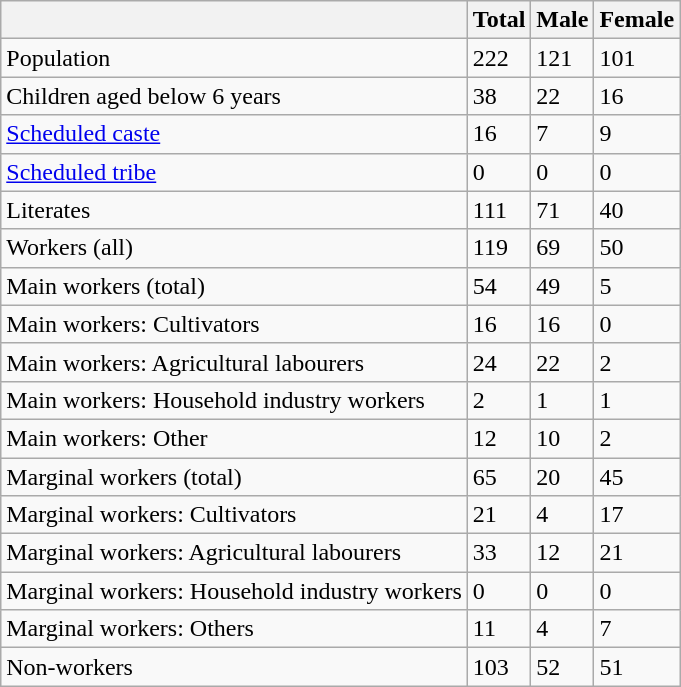<table class="wikitable sortable">
<tr>
<th></th>
<th>Total</th>
<th>Male</th>
<th>Female</th>
</tr>
<tr>
<td>Population</td>
<td>222</td>
<td>121</td>
<td>101</td>
</tr>
<tr>
<td>Children aged below 6 years</td>
<td>38</td>
<td>22</td>
<td>16</td>
</tr>
<tr>
<td><a href='#'>Scheduled caste</a></td>
<td>16</td>
<td>7</td>
<td>9</td>
</tr>
<tr>
<td><a href='#'>Scheduled tribe</a></td>
<td>0</td>
<td>0</td>
<td>0</td>
</tr>
<tr>
<td>Literates</td>
<td>111</td>
<td>71</td>
<td>40</td>
</tr>
<tr>
<td>Workers (all)</td>
<td>119</td>
<td>69</td>
<td>50</td>
</tr>
<tr>
<td>Main workers (total)</td>
<td>54</td>
<td>49</td>
<td>5</td>
</tr>
<tr>
<td>Main workers: Cultivators</td>
<td>16</td>
<td>16</td>
<td>0</td>
</tr>
<tr>
<td>Main workers: Agricultural labourers</td>
<td>24</td>
<td>22</td>
<td>2</td>
</tr>
<tr>
<td>Main workers: Household industry workers</td>
<td>2</td>
<td>1</td>
<td>1</td>
</tr>
<tr>
<td>Main workers: Other</td>
<td>12</td>
<td>10</td>
<td>2</td>
</tr>
<tr>
<td>Marginal workers (total)</td>
<td>65</td>
<td>20</td>
<td>45</td>
</tr>
<tr>
<td>Marginal workers: Cultivators</td>
<td>21</td>
<td>4</td>
<td>17</td>
</tr>
<tr>
<td>Marginal workers: Agricultural labourers</td>
<td>33</td>
<td>12</td>
<td>21</td>
</tr>
<tr>
<td>Marginal workers: Household industry workers</td>
<td>0</td>
<td>0</td>
<td>0</td>
</tr>
<tr>
<td>Marginal workers: Others</td>
<td>11</td>
<td>4</td>
<td>7</td>
</tr>
<tr>
<td>Non-workers</td>
<td>103</td>
<td>52</td>
<td>51</td>
</tr>
</table>
